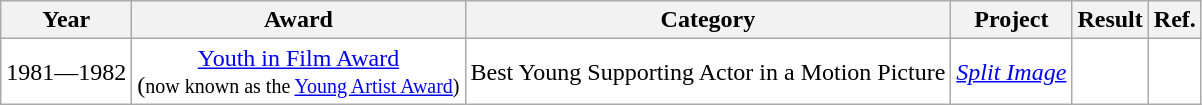<table class="wikitable" rowspan=5; style="text-align: center; background:#ffffff;">
<tr>
<th>Year</th>
<th>Award</th>
<th>Category</th>
<th>Project</th>
<th>Result</th>
<th>Ref.</th>
</tr>
<tr>
<td>1981—1982</td>
<td align=center><a href='#'>Youth in Film Award</a><br>(<small>now known as the <a href='#'>Young Artist Award</a>)</small></td>
<td align=center>Best Young Supporting Actor in a Motion Picture</td>
<td align=center><em><a href='#'>Split Image</a></em></td>
<td></td>
<td align=center></td>
</tr>
</table>
